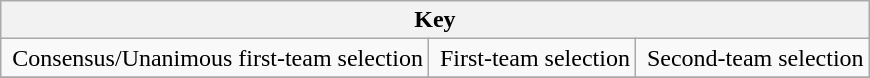<table class="wikitable">
<tr>
<th colspan=3>Key</th>
</tr>
<tr>
<td>  Consensus/Unanimous first-team selection</td>
<td>  First-team selection</td>
<td>  Second-team selection</td>
</tr>
<tr>
</tr>
</table>
